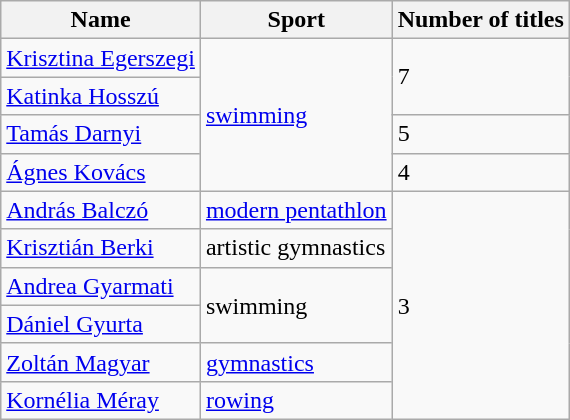<table class="wikitable">
<tr>
<th>Name</th>
<th>Sport</th>
<th>Number of titles</th>
</tr>
<tr>
<td><a href='#'>Krisztina Egerszegi</a></td>
<td rowspan="4"><a href='#'>swimming</a></td>
<td rowspan="2">7</td>
</tr>
<tr>
<td><a href='#'>Katinka Hosszú</a></td>
</tr>
<tr>
<td><a href='#'>Tamás Darnyi</a></td>
<td>5</td>
</tr>
<tr>
<td><a href='#'>Ágnes Kovács</a></td>
<td>4</td>
</tr>
<tr>
<td><a href='#'>András Balczó</a></td>
<td><a href='#'>modern pentathlon</a></td>
<td rowspan="6">3</td>
</tr>
<tr>
<td><a href='#'>Krisztián Berki</a></td>
<td>artistic gymnastics</td>
</tr>
<tr>
<td><a href='#'>Andrea Gyarmati</a></td>
<td rowspan="2">swimming</td>
</tr>
<tr>
<td><a href='#'>Dániel Gyurta</a></td>
</tr>
<tr>
<td><a href='#'>Zoltán Magyar</a></td>
<td><a href='#'>gymnastics</a></td>
</tr>
<tr>
<td><a href='#'>Kornélia Méray</a></td>
<td><a href='#'>rowing</a></td>
</tr>
</table>
